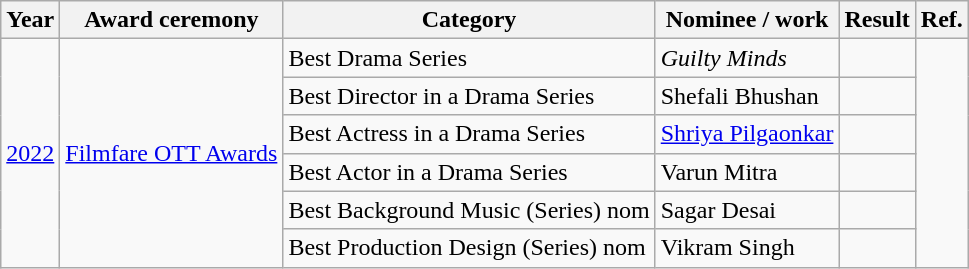<table class="wikitable">
<tr>
<th>Year</th>
<th>Award ceremony</th>
<th>Category</th>
<th>Nominee / work</th>
<th>Result</th>
<th>Ref.</th>
</tr>
<tr>
<td rowspan="6"><a href='#'>2022</a></td>
<td rowspan="6"><a href='#'>Filmfare OTT Awards</a></td>
<td>Best Drama Series</td>
<td><em>Guilty Minds</em></td>
<td></td>
<td rowspan="6"></td>
</tr>
<tr>
<td>Best Director in a Drama Series</td>
<td>Shefali Bhushan</td>
<td></td>
</tr>
<tr>
<td>Best Actress in a Drama Series</td>
<td><a href='#'>Shriya Pilgaonkar</a></td>
<td></td>
</tr>
<tr>
<td>Best Actor in a Drama Series</td>
<td>Varun Mitra</td>
<td></td>
</tr>
<tr>
<td>Best Background Music (Series) nom</td>
<td>Sagar Desai</td>
<td></td>
</tr>
<tr>
<td>Best Production Design (Series) nom</td>
<td>Vikram Singh</td>
<td></td>
</tr>
</table>
